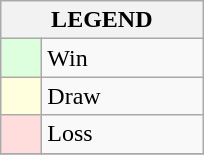<table class="wikitable" border="1">
<tr>
<th colspan="2">LEGEND</th>
</tr>
<tr>
<td style="background:#ddffdd;" width=20> </td>
<td width=100>Win</td>
</tr>
<tr>
<td style="background:#ffffdd"  width=20> </td>
<td width=100>Draw</td>
</tr>
<tr>
<td style="background:#ffdddd;" width=20> </td>
<td width=100>Loss</td>
</tr>
<tr>
</tr>
</table>
